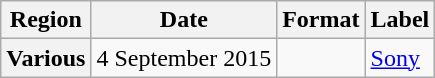<table class="wikitable plainrowheaders">
<tr>
<th scope="col">Region</th>
<th scope="col">Date</th>
<th scope="col">Format</th>
<th scope="col">Label</th>
</tr>
<tr>
<th scope="row">Various</th>
<td>4 September 2015</td>
<td></td>
<td><a href='#'>Sony</a></td>
</tr>
</table>
